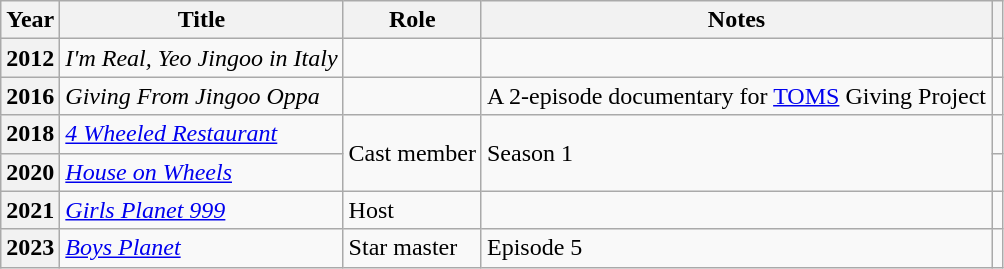<table class="wikitable sortable plainrowheaders">
<tr>
<th>Year</th>
<th>Title</th>
<th>Role</th>
<th>Notes</th>
<th class="unsortable"></th>
</tr>
<tr>
<th scope="row">2012</th>
<td><em>I'm Real, Yeo Jingoo in Italy</em></td>
<td></td>
<td></td>
<td></td>
</tr>
<tr>
<th scope="row">2016</th>
<td><em>Giving From Jingoo Oppa</em></td>
<td></td>
<td>A 2-episode documentary for <a href='#'>TOMS</a> Giving Project</td>
<td></td>
</tr>
<tr>
<th scope="row">2018</th>
<td><em><a href='#'>4 Wheeled Restaurant</a></em></td>
<td rowspan=2>Cast member</td>
<td rowspan=2>Season 1</td>
<td></td>
</tr>
<tr>
<th scope="row">2020</th>
<td><em><a href='#'>House on Wheels</a></em></td>
<td></td>
</tr>
<tr>
<th scope="row">2021</th>
<td><em><a href='#'>Girls Planet 999</a></em></td>
<td>Host</td>
<td></td>
<td></td>
</tr>
<tr>
<th scope="row">2023</th>
<td><em><a href='#'>Boys Planet</a></em></td>
<td>Star master</td>
<td>Episode 5</td>
<td></td>
</tr>
</table>
